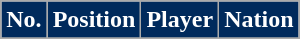<table class="wikitable sortable">
<tr>
<th style="background:#002A5C; color:#ffffff;" scope="col">No.</th>
<th style="background:#002A5C; color:#ffffff;" scope="col">Position</th>
<th style="background:#002A5C; color:#ffffff;" scope="col">Player</th>
<th style="background:#002A5C; color:#ffffff;" scope="col">Nation</th>
</tr>
<tr>
</tr>
</table>
